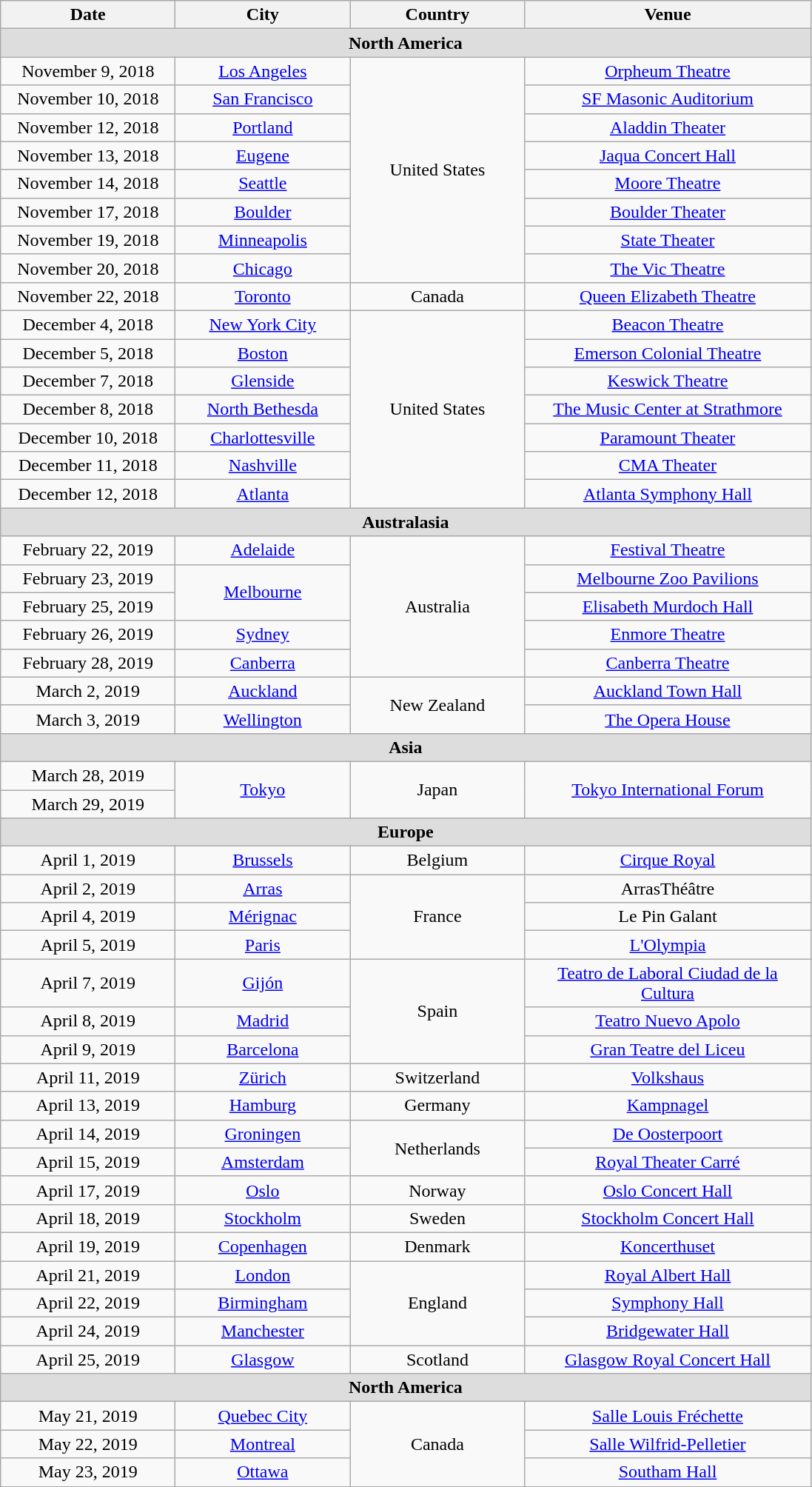<table class="wikitable" style="text-align:center">
<tr>
<th width="150px">Date</th>
<th width="150px">City</th>
<th width="150px">Country</th>
<th width="250px">Venue</th>
</tr>
<tr bgcolor="#DDDDDD">
<td colspan=4><strong>North America</strong></td>
</tr>
<tr>
<td>November 9, 2018</td>
<td><a href='#'>Los Angeles</a></td>
<td rowspan="8">United States</td>
<td><a href='#'>Orpheum Theatre</a></td>
</tr>
<tr>
<td>November 10, 2018</td>
<td><a href='#'>San Francisco</a></td>
<td><a href='#'>SF Masonic Auditorium</a></td>
</tr>
<tr>
<td>November 12, 2018</td>
<td><a href='#'>Portland</a></td>
<td><a href='#'>Aladdin Theater</a></td>
</tr>
<tr>
<td>November 13, 2018</td>
<td><a href='#'>Eugene</a></td>
<td><a href='#'>Jaqua Concert Hall</a></td>
</tr>
<tr>
<td>November 14, 2018</td>
<td><a href='#'>Seattle</a></td>
<td><a href='#'>Moore Theatre</a></td>
</tr>
<tr>
<td>November 17, 2018</td>
<td><a href='#'>Boulder</a></td>
<td><a href='#'>Boulder Theater</a></td>
</tr>
<tr>
<td>November 19, 2018</td>
<td><a href='#'>Minneapolis</a></td>
<td><a href='#'>State Theater</a></td>
</tr>
<tr>
<td>November 20, 2018</td>
<td><a href='#'>Chicago</a></td>
<td><a href='#'>The Vic Theatre</a></td>
</tr>
<tr>
<td>November 22, 2018</td>
<td><a href='#'>Toronto</a></td>
<td>Canada</td>
<td><a href='#'>Queen Elizabeth Theatre</a></td>
</tr>
<tr>
<td>December 4, 2018</td>
<td><a href='#'>New York City</a></td>
<td rowspan="7">United States</td>
<td><a href='#'>Beacon Theatre</a></td>
</tr>
<tr>
<td>December 5, 2018</td>
<td><a href='#'>Boston</a></td>
<td><a href='#'>Emerson Colonial Theatre</a></td>
</tr>
<tr>
<td>December 7, 2018</td>
<td><a href='#'>Glenside</a></td>
<td><a href='#'>Keswick Theatre</a></td>
</tr>
<tr>
<td>December 8, 2018</td>
<td><a href='#'>North Bethesda</a></td>
<td><a href='#'>The Music Center at Strathmore</a></td>
</tr>
<tr>
<td>December 10, 2018</td>
<td><a href='#'>Charlottesville</a></td>
<td><a href='#'>Paramount Theater</a></td>
</tr>
<tr>
<td>December 11, 2018</td>
<td><a href='#'>Nashville</a></td>
<td><a href='#'>CMA Theater</a></td>
</tr>
<tr>
<td>December 12, 2018</td>
<td><a href='#'>Atlanta</a></td>
<td><a href='#'>Atlanta Symphony Hall</a></td>
</tr>
<tr bgcolor="#DDDDDD">
<td colspan=4><strong>Australasia</strong></td>
</tr>
<tr>
<td>February 22, 2019</td>
<td><a href='#'>Adelaide</a></td>
<td rowspan="5">Australia</td>
<td><a href='#'>Festival Theatre</a></td>
</tr>
<tr>
<td>February 23, 2019</td>
<td rowspan="2"><a href='#'>Melbourne</a></td>
<td><a href='#'>Melbourne Zoo Pavilions</a></td>
</tr>
<tr>
<td>February 25, 2019</td>
<td><a href='#'>Elisabeth Murdoch Hall</a></td>
</tr>
<tr>
<td>February 26, 2019</td>
<td><a href='#'>Sydney</a></td>
<td><a href='#'>Enmore Theatre</a></td>
</tr>
<tr>
<td>February 28, 2019</td>
<td><a href='#'>Canberra</a></td>
<td><a href='#'>Canberra Theatre</a></td>
</tr>
<tr>
<td>March 2, 2019</td>
<td><a href='#'>Auckland</a></td>
<td rowspan="2">New Zealand</td>
<td><a href='#'>Auckland Town Hall</a></td>
</tr>
<tr>
<td>March 3, 2019</td>
<td><a href='#'>Wellington</a></td>
<td><a href='#'>The Opera House</a></td>
</tr>
<tr bgcolor="#DDDDDD">
<td colspan=4><strong>Asia</strong></td>
</tr>
<tr>
<td>March 28, 2019</td>
<td rowspan="2"><a href='#'>Tokyo</a></td>
<td rowspan="2">Japan</td>
<td rowspan="2"><a href='#'>Tokyo International Forum</a></td>
</tr>
<tr>
<td>March 29, 2019</td>
</tr>
<tr bgcolor="#DDDDDD">
<td colspan=4><strong>Europe</strong></td>
</tr>
<tr>
<td>April 1, 2019</td>
<td><a href='#'>Brussels</a></td>
<td>Belgium</td>
<td><a href='#'>Cirque Royal</a></td>
</tr>
<tr>
<td>April 2, 2019</td>
<td><a href='#'>Arras</a></td>
<td rowspan="3">France</td>
<td>ArrasThéâtre</td>
</tr>
<tr>
<td>April 4, 2019</td>
<td><a href='#'>Mérignac</a></td>
<td>Le Pin Galant</td>
</tr>
<tr>
<td>April 5, 2019</td>
<td><a href='#'>Paris</a></td>
<td><a href='#'>L'Olympia</a></td>
</tr>
<tr>
<td>April 7, 2019</td>
<td><a href='#'>Gijón</a></td>
<td rowspan="3">Spain</td>
<td><a href='#'>Teatro de Laboral Ciudad de la Cultura</a></td>
</tr>
<tr>
<td>April 8, 2019</td>
<td><a href='#'>Madrid</a></td>
<td><a href='#'>Teatro Nuevo Apolo</a></td>
</tr>
<tr>
<td>April 9, 2019</td>
<td><a href='#'>Barcelona</a></td>
<td><a href='#'>Gran Teatre del Liceu</a></td>
</tr>
<tr>
<td>April 11, 2019</td>
<td><a href='#'>Zürich</a></td>
<td>Switzerland</td>
<td><a href='#'>Volkshaus</a></td>
</tr>
<tr>
<td>April 13, 2019</td>
<td><a href='#'>Hamburg</a></td>
<td>Germany</td>
<td><a href='#'>Kampnagel</a></td>
</tr>
<tr>
<td>April 14, 2019</td>
<td><a href='#'>Groningen</a></td>
<td rowspan="2">Netherlands</td>
<td><a href='#'>De Oosterpoort</a></td>
</tr>
<tr>
<td>April 15, 2019</td>
<td><a href='#'>Amsterdam</a></td>
<td><a href='#'>Royal Theater Carré</a></td>
</tr>
<tr>
<td>April 17, 2019</td>
<td><a href='#'>Oslo</a></td>
<td>Norway</td>
<td><a href='#'>Oslo Concert Hall</a></td>
</tr>
<tr>
<td>April 18, 2019</td>
<td><a href='#'>Stockholm</a></td>
<td>Sweden</td>
<td><a href='#'>Stockholm Concert Hall</a></td>
</tr>
<tr>
<td>April 19, 2019</td>
<td><a href='#'>Copenhagen</a></td>
<td>Denmark</td>
<td><a href='#'>Koncerthuset</a></td>
</tr>
<tr>
<td>April 21, 2019</td>
<td><a href='#'>London</a></td>
<td rowspan="3">England</td>
<td><a href='#'>Royal Albert Hall</a></td>
</tr>
<tr>
<td>April 22, 2019</td>
<td><a href='#'>Birmingham</a></td>
<td><a href='#'>Symphony Hall</a></td>
</tr>
<tr>
<td>April 24, 2019</td>
<td><a href='#'>Manchester</a></td>
<td><a href='#'>Bridgewater Hall</a></td>
</tr>
<tr>
<td>April 25, 2019</td>
<td><a href='#'>Glasgow</a></td>
<td>Scotland</td>
<td><a href='#'>Glasgow Royal Concert Hall</a></td>
</tr>
<tr bgcolor="#DDDDDD">
<td colspan=4><strong>North America</strong></td>
</tr>
<tr>
<td>May 21, 2019</td>
<td><a href='#'>Quebec City</a></td>
<td rowspan="3">Canada</td>
<td><a href='#'>Salle Louis Fréchette</a></td>
</tr>
<tr>
<td>May 22, 2019</td>
<td><a href='#'>Montreal</a></td>
<td><a href='#'>Salle Wilfrid-Pelletier</a></td>
</tr>
<tr>
<td>May 23, 2019</td>
<td><a href='#'>Ottawa</a></td>
<td><a href='#'>Southam Hall</a></td>
</tr>
<tr>
</tr>
</table>
